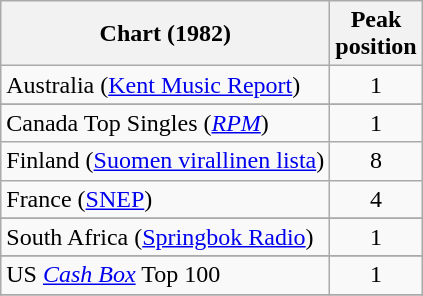<table class="wikitable sortable">
<tr>
<th>Chart (1982)</th>
<th>Peak<br>position</th>
</tr>
<tr>
<td>Australia (<a href='#'>Kent Music Report</a>)</td>
<td style="text-align:center;">1</td>
</tr>
<tr>
</tr>
<tr>
</tr>
<tr>
<td>Canada Top Singles (<a href='#'><em>RPM</em></a>)</td>
<td style="text-align:center;">1</td>
</tr>
<tr>
<td>Finland (<a href='#'>Suomen virallinen lista</a>)</td>
<td style="text-align:center;">8</td>
</tr>
<tr>
<td>France (<a href='#'>SNEP</a>)</td>
<td style="text-align:center;">4</td>
</tr>
<tr>
</tr>
<tr>
</tr>
<tr>
</tr>
<tr>
</tr>
<tr>
<td>South Africa (<a href='#'>Springbok Radio</a>)</td>
<td style="text-align:center;">1</td>
</tr>
<tr>
</tr>
<tr>
</tr>
<tr>
</tr>
<tr>
</tr>
<tr>
</tr>
<tr>
</tr>
<tr>
<td>US <a href='#'><em>Cash Box</em></a> Top 100</td>
<td align="center">1</td>
</tr>
<tr>
</tr>
</table>
